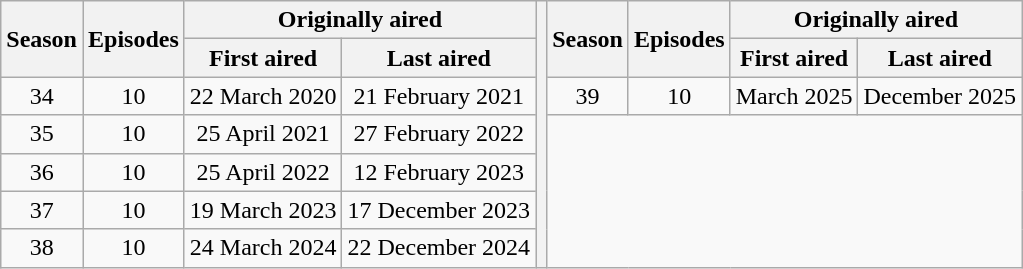<table class="wikitable" style="text-align:center;">
<tr>
<th rowspan="2">Season</th>
<th rowspan="2">Episodes</th>
<th colspan="2">Originally aired</th>
<th rowspan="7"></th>
<th rowspan="2">Season</th>
<th rowspan="2">Episodes</th>
<th colspan="2">Originally aired</th>
</tr>
<tr>
<th>First aired</th>
<th>Last aired</th>
<th>First aired</th>
<th>Last aired</th>
</tr>
<tr>
<td>34</td>
<td>10</td>
<td>22 March 2020</td>
<td>21 February 2021</td>
<td>39</td>
<td>10</td>
<td>March 2025</td>
<td>December 2025</td>
</tr>
<tr>
<td>35</td>
<td>10</td>
<td>25 April 2021</td>
<td>27 February 2022</td>
</tr>
<tr>
<td>36</td>
<td>10</td>
<td>25 April 2022</td>
<td>12 February 2023</td>
</tr>
<tr>
<td>37</td>
<td>10</td>
<td>19 March 2023</td>
<td>17 December 2023</td>
</tr>
<tr>
<td>38</td>
<td>10</td>
<td>24 March 2024</td>
<td>22 December 2024</td>
</tr>
</table>
